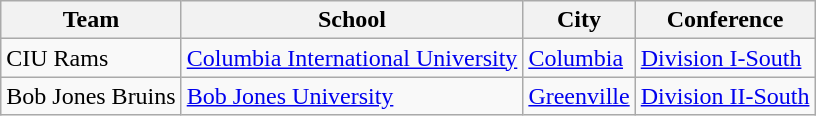<table class="sortable wikitable">
<tr>
<th>Team</th>
<th>School</th>
<th>City</th>
<th>Conference</th>
</tr>
<tr>
<td>CIU Rams </td>
<td><a href='#'>Columbia International University</a></td>
<td><a href='#'>Columbia</a></td>
<td><a href='#'>Division I-South</a></td>
</tr>
<tr>
<td>Bob Jones Bruins</td>
<td><a href='#'>Bob Jones University</a></td>
<td><a href='#'>Greenville</a></td>
<td><a href='#'>Division II-South</a></td>
</tr>
</table>
